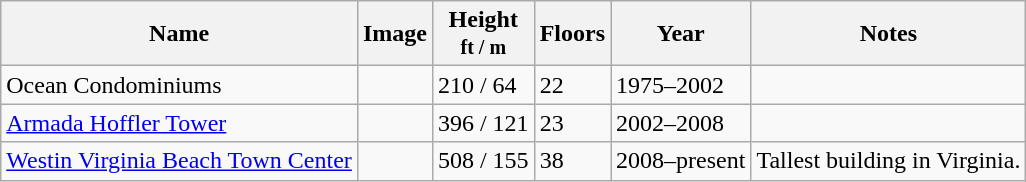<table class="wikitable">
<tr>
<th>Name</th>
<th>Image</th>
<th>Height<br><small>ft / m</small></th>
<th>Floors</th>
<th>Year</th>
<th>Notes</th>
</tr>
<tr>
<td>Ocean Condominiums</td>
<td></td>
<td>210 / 64</td>
<td>22</td>
<td>1975–2002</td>
<td></td>
</tr>
<tr>
<td><a href='#'>Armada Hoffler Tower</a></td>
<td></td>
<td>396 / 121</td>
<td>23</td>
<td>2002–2008</td>
<td></td>
</tr>
<tr>
<td><a href='#'>Westin Virginia Beach Town Center</a></td>
<td></td>
<td>508 / 155</td>
<td>38</td>
<td>2008–present</td>
<td>Tallest building in Virginia.</td>
</tr>
</table>
